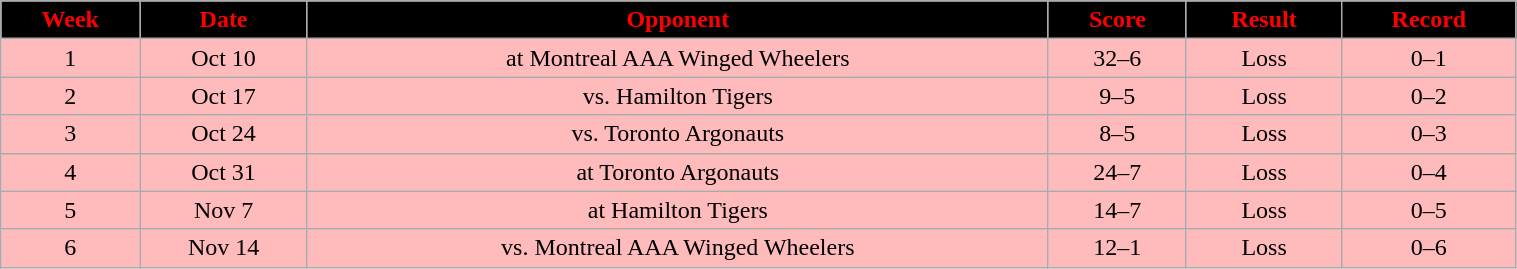<table class="wikitable" width="80%">
<tr align="center"  style="background:black;color:red;">
<td><strong>Week</strong></td>
<td><strong>Date</strong></td>
<td><strong>Opponent</strong></td>
<td><strong>Score</strong></td>
<td><strong>Result</strong></td>
<td><strong>Record</strong></td>
</tr>
<tr align="center" bgcolor="#ffbbbb">
<td>1</td>
<td>Oct 10</td>
<td>at Montreal AAA Winged Wheelers</td>
<td>32–6</td>
<td>Loss</td>
<td>0–1</td>
</tr>
<tr align="center" bgcolor="#ffbbbb">
<td>2</td>
<td>Oct 17</td>
<td>vs. Hamilton Tigers</td>
<td>9–5</td>
<td>Loss</td>
<td>0–2</td>
</tr>
<tr align="center" bgcolor="#ffbbbb">
<td>3</td>
<td>Oct 24</td>
<td>vs. Toronto Argonauts</td>
<td>8–5</td>
<td>Loss</td>
<td>0–3</td>
</tr>
<tr align="center" bgcolor="#ffbbbb">
<td>4</td>
<td>Oct 31</td>
<td>at Toronto Argonauts</td>
<td>24–7</td>
<td>Loss</td>
<td>0–4</td>
</tr>
<tr align="center" bgcolor="#ffbbbb">
<td>5</td>
<td>Nov 7</td>
<td>at Hamilton Tigers</td>
<td>14–7</td>
<td>Loss</td>
<td>0–5</td>
</tr>
<tr align="center" bgcolor="#ffbbbb">
<td>6</td>
<td>Nov 14</td>
<td>vs. Montreal AAA Winged Wheelers</td>
<td>12–1</td>
<td>Loss</td>
<td>0–6</td>
</tr>
</table>
